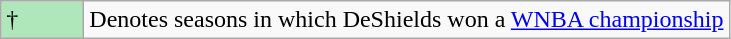<table class="wikitable">
<tr>
<td style="background:#afe6ba; width:3em;">†</td>
<td>Denotes seasons in which DeShields won a <a href='#'>WNBA championship</a></td>
</tr>
</table>
